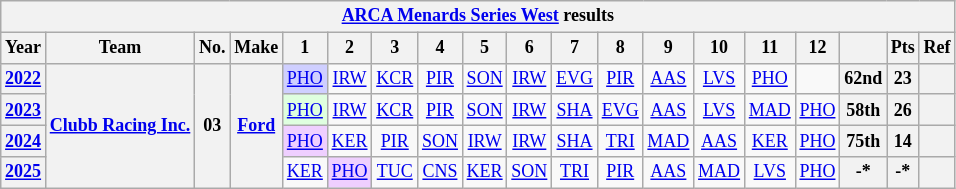<table class="wikitable" style="text-align:center; font-size:75%">
<tr>
<th colspan="19"><a href='#'>ARCA Menards Series West</a> results</th>
</tr>
<tr>
<th>Year</th>
<th>Team</th>
<th>No.</th>
<th>Make</th>
<th>1</th>
<th>2</th>
<th>3</th>
<th>4</th>
<th>5</th>
<th>6</th>
<th>7</th>
<th>8</th>
<th>9</th>
<th>10</th>
<th>11</th>
<th>12</th>
<th></th>
<th>Pts</th>
<th>Ref</th>
</tr>
<tr>
<th><a href='#'>2022</a></th>
<th rowspan=4><a href='#'>Clubb Racing Inc.</a></th>
<th rowspan=4>03</th>
<th rowspan=4><a href='#'>Ford</a></th>
<td style="background:#CFCFFF;"><a href='#'>PHO</a><br></td>
<td><a href='#'>IRW</a></td>
<td><a href='#'>KCR</a></td>
<td><a href='#'>PIR</a></td>
<td><a href='#'>SON</a></td>
<td><a href='#'>IRW</a></td>
<td><a href='#'>EVG</a></td>
<td><a href='#'>PIR</a></td>
<td><a href='#'>AAS</a></td>
<td><a href='#'>LVS</a></td>
<td><a href='#'>PHO</a></td>
<td></td>
<th>62nd</th>
<th>23</th>
<th></th>
</tr>
<tr>
<th><a href='#'>2023</a></th>
<td style="background:#DFFFDF;"><a href='#'>PHO</a><br></td>
<td><a href='#'>IRW</a></td>
<td><a href='#'>KCR</a></td>
<td><a href='#'>PIR</a></td>
<td><a href='#'>SON</a></td>
<td><a href='#'>IRW</a></td>
<td><a href='#'>SHA</a></td>
<td><a href='#'>EVG</a></td>
<td><a href='#'>AAS</a></td>
<td><a href='#'>LVS</a></td>
<td><a href='#'>MAD</a></td>
<td><a href='#'>PHO</a></td>
<th>58th</th>
<th>26</th>
<th></th>
</tr>
<tr>
<th><a href='#'>2024</a></th>
<td style="background:#EFCFFF;"><a href='#'>PHO</a><br></td>
<td><a href='#'>KER</a></td>
<td><a href='#'>PIR</a></td>
<td><a href='#'>SON</a></td>
<td><a href='#'>IRW</a></td>
<td><a href='#'>IRW</a></td>
<td><a href='#'>SHA</a></td>
<td><a href='#'>TRI</a></td>
<td><a href='#'>MAD</a></td>
<td><a href='#'>AAS</a></td>
<td><a href='#'>KER</a></td>
<td><a href='#'>PHO</a></td>
<th>75th</th>
<th>14</th>
<th></th>
</tr>
<tr>
<th><a href='#'>2025</a></th>
<td><a href='#'>KER</a></td>
<td style="background:#EFCFFF;"><a href='#'>PHO</a><br></td>
<td><a href='#'>TUC</a></td>
<td><a href='#'>CNS</a></td>
<td><a href='#'>KER</a></td>
<td><a href='#'>SON</a></td>
<td><a href='#'>TRI</a></td>
<td><a href='#'>PIR</a></td>
<td><a href='#'>AAS</a></td>
<td><a href='#'>MAD</a></td>
<td><a href='#'>LVS</a></td>
<td><a href='#'>PHO</a></td>
<th>-*</th>
<th>-*</th>
<th></th>
</tr>
</table>
